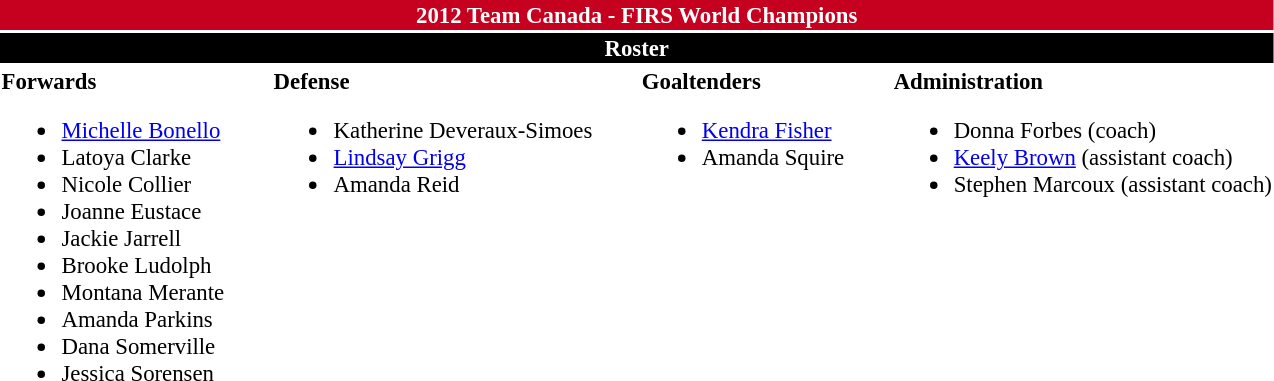<table class="toccolours" style="font-size: 95%;">
<tr>
<th colspan="10" style="background:#c6011f; color:#fff; text-align:center;">2012 Team Canada - FIRS World Champions</th>
</tr>
<tr>
<td colspan="10" style="background:black; color:#fff; text-align:center;"><strong>Roster</strong></td>
</tr>
<tr>
<td valign="top"><strong>Forwards</strong><br><ul><li><a href='#'>Michelle Bonello</a></li><li>Latoya Clarke</li><li>Nicole Collier</li><li>Joanne Eustace</li><li>Jackie Jarrell</li><li>Brooke Ludolph</li><li>Montana Merante</li><li>Amanda Parkins</li><li>Dana Somerville</li><li>Jessica Sorensen</li></ul></td>
<td style="width:25px;"></td>
<td valign="top"><strong>Defense</strong><br><ul><li>Katherine Deveraux-Simoes</li><li><a href='#'>Lindsay Grigg</a></li><li>Amanda Reid</li></ul></td>
<td style="width:25px;"></td>
<td valign="top"><strong>Goaltenders</strong><br><ul><li><a href='#'>Kendra Fisher</a></li><li>Amanda Squire</li></ul></td>
<td style="width:25px;"></td>
<td valign="top"><strong>Administration</strong><br><ul><li>Donna Forbes (coach)</li><li><a href='#'>Keely Brown</a> (assistant coach)</li><li>Stephen Marcoux (assistant coach)</li></ul></td>
</tr>
</table>
